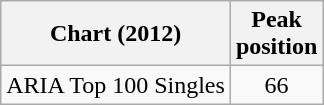<table class="wikitable">
<tr>
<th>Chart (2012)</th>
<th>Peak<br>position</th>
</tr>
<tr>
<td align="left">ARIA Top 100 Singles</td>
<td align="center">66</td>
</tr>
</table>
